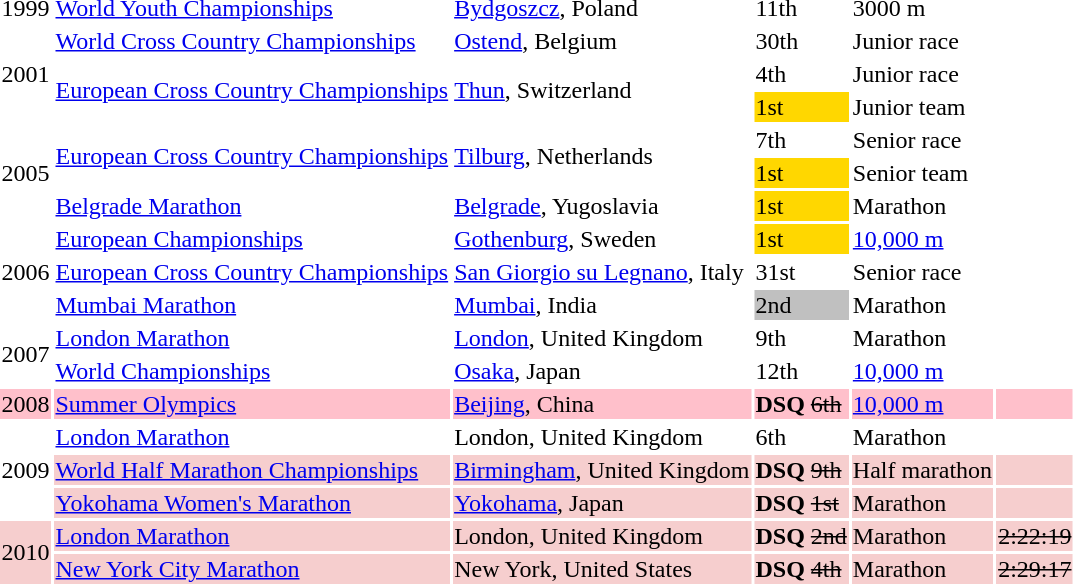<table>
<tr>
<td>1999</td>
<td><a href='#'>World Youth Championships</a></td>
<td><a href='#'>Bydgoszcz</a>, Poland</td>
<td>11th</td>
<td>3000 m</td>
<td></td>
</tr>
<tr>
<td rowspan=3>2001</td>
<td><a href='#'>World Cross Country Championships</a></td>
<td><a href='#'>Ostend</a>, Belgium</td>
<td>30th</td>
<td>Junior race</td>
<td></td>
</tr>
<tr>
<td rowspan=2><a href='#'>European Cross Country Championships</a></td>
<td rowspan=2><a href='#'>Thun</a>, Switzerland</td>
<td>4th</td>
<td>Junior race</td>
<td></td>
</tr>
<tr>
<td bgcolor=gold>1st</td>
<td>Junior team</td>
<td></td>
</tr>
<tr>
<td rowspan=3>2005</td>
<td rowspan=2><a href='#'>European Cross Country Championships</a></td>
<td rowspan=2><a href='#'>Tilburg</a>, Netherlands</td>
<td>7th</td>
<td>Senior race</td>
<td></td>
</tr>
<tr>
<td bgcolor=gold>1st</td>
<td>Senior team</td>
<td></td>
</tr>
<tr>
<td><a href='#'>Belgrade Marathon</a></td>
<td><a href='#'>Belgrade</a>, Yugoslavia</td>
<td bgcolor=gold>1st</td>
<td>Marathon</td>
<td></td>
</tr>
<tr>
<td rowspan=3>2006</td>
<td><a href='#'>European Championships</a></td>
<td><a href='#'>Gothenburg</a>, Sweden</td>
<td bgcolor=gold>1st</td>
<td><a href='#'>10,000 m</a></td>
<td></td>
</tr>
<tr>
<td><a href='#'>European Cross Country Championships</a></td>
<td><a href='#'>San Giorgio su Legnano</a>, Italy</td>
<td>31st</td>
<td>Senior race</td>
<td></td>
</tr>
<tr>
<td><a href='#'>Mumbai Marathon</a></td>
<td><a href='#'>Mumbai</a>, India</td>
<td bgcolor=silver>2nd</td>
<td>Marathon</td>
<td></td>
</tr>
<tr>
<td rowspan=2>2007</td>
<td><a href='#'>London Marathon</a></td>
<td><a href='#'>London</a>, United Kingdom</td>
<td>9th</td>
<td>Marathon</td>
<td></td>
</tr>
<tr>
<td><a href='#'>World Championships</a></td>
<td><a href='#'>Osaka</a>, Japan</td>
<td>12th</td>
<td><a href='#'>10,000 m</a></td>
<td></td>
</tr>
<tr bgcolor=pink>
<td>2008</td>
<td><a href='#'>Summer Olympics</a></td>
<td><a href='#'>Beijing</a>, China</td>
<td><strong>DSQ</strong> <del>6th </del></td>
<td><a href='#'>10,000 m</a></td>
<td></td>
</tr>
<tr>
<td rowspan=3>2009</td>
<td><a href='#'>London Marathon</a></td>
<td>London, United Kingdom</td>
<td>6th</td>
<td>Marathon</td>
<td></td>
</tr>
<tr bgcolor=#F6CECE>
<td><a href='#'>World Half Marathon Championships</a></td>
<td><a href='#'>Birmingham</a>, United Kingdom</td>
<td><strong>DSQ</strong> <del>9th </del></td>
<td>Half marathon</td>
<td></td>
</tr>
<tr bgcolor=#F6CECE>
<td><a href='#'>Yokohama Women's Marathon</a></td>
<td><a href='#'>Yokohama</a>, Japan</td>
<td><strong>DSQ</strong> <del>1st </del></td>
<td>Marathon</td>
<td></td>
</tr>
<tr bgcolor=#F6CECE>
<td rowspan=2>2010</td>
<td><a href='#'>London Marathon</a></td>
<td>London, United Kingdom</td>
<td><strong>DSQ</strong> <del>2nd </del></td>
<td>Marathon</td>
<td><del>2:22:19 </del></td>
</tr>
<tr bgcolor=#F6CECE>
<td><a href='#'>New York City Marathon</a></td>
<td>New York, United States</td>
<td><strong>DSQ</strong> <del>4th </del></td>
<td>Marathon</td>
<td><del>2:29:17 </del></td>
</tr>
</table>
